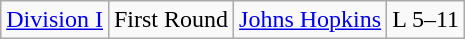<table class="wikitable">
<tr>
<td rowspan="5"><a href='#'>Division I</a></td>
<td>First Round</td>
<td><a href='#'>Johns Hopkins</a></td>
<td>L 5–11</td>
</tr>
</table>
